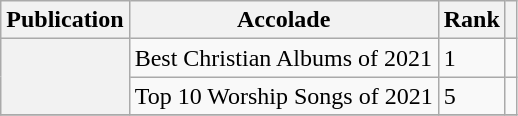<table class="sortable wikitable plainrowheaders  mw-collapsible">
<tr>
<th scope="col">Publication</th>
<th scope="col" class="unsortable">Accolade</th>
<th scope="col">Rank</th>
<th scope="col" class="unsortable"></th>
</tr>
<tr>
<th scope="row" rowspan="2"><em></em></th>
<td>Best Christian Albums of 2021</td>
<td>1</td>
<td></td>
</tr>
<tr>
<td>Top 10 Worship Songs of 2021<br></td>
<td>5</td>
<td></td>
</tr>
<tr>
</tr>
</table>
